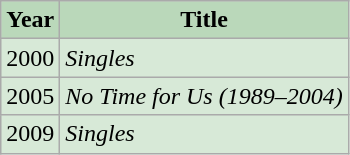<table class="wikitable" style="background: #d7e9d7">
<tr>
<th style="background: #bad8ba">Year</th>
<th style="background: #bad8ba">Title</th>
</tr>
<tr>
<td>2000</td>
<td><em>Singles</em></td>
</tr>
<tr>
<td>2005</td>
<td><em>No Time for Us (1989–2004)</em></td>
</tr>
<tr>
<td>2009</td>
<td><em>Singles</em></td>
</tr>
</table>
